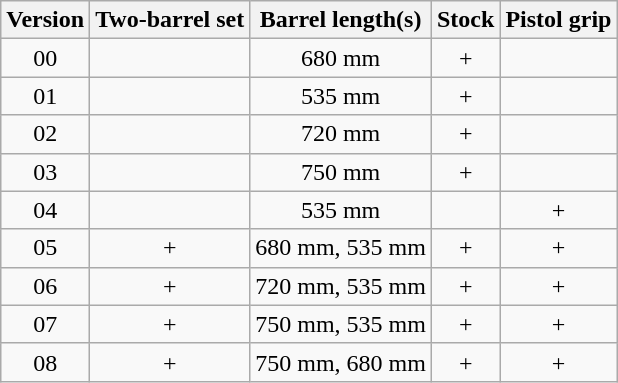<table class="wikitable" style="text-align: center;">
<tr>
<th>Version</th>
<th>Two-barrel set</th>
<th>Barrel length(s)</th>
<th>Stock</th>
<th>Pistol grip</th>
</tr>
<tr>
<td>00</td>
<td></td>
<td>680 mm</td>
<td>+</td>
<td></td>
</tr>
<tr>
<td>01</td>
<td></td>
<td>535 mm</td>
<td>+</td>
<td></td>
</tr>
<tr>
<td>02</td>
<td></td>
<td>720 mm</td>
<td>+</td>
<td></td>
</tr>
<tr>
<td>03</td>
<td></td>
<td>750 mm</td>
<td>+</td>
<td></td>
</tr>
<tr>
<td>04</td>
<td></td>
<td>535 mm</td>
<td></td>
<td>+</td>
</tr>
<tr>
<td>05</td>
<td>+</td>
<td>680 mm, 535 mm</td>
<td>+</td>
<td>+</td>
</tr>
<tr>
<td>06</td>
<td>+</td>
<td>720 mm, 535 mm</td>
<td>+</td>
<td>+</td>
</tr>
<tr>
<td>07</td>
<td>+</td>
<td>750 mm, 535 mm</td>
<td>+</td>
<td>+</td>
</tr>
<tr>
<td>08</td>
<td>+</td>
<td>750 mm, 680 mm</td>
<td>+</td>
<td>+</td>
</tr>
</table>
